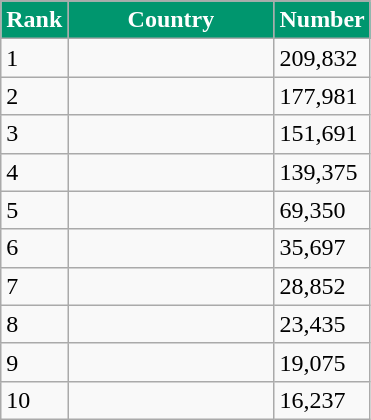<table class="wikitable">
<tr>
</tr>
<tr style="color:white;">
<th style="width:5px; background:#00966E;">Rank</th>
<th style="width:130px; background:#00966E;">Country</th>
<th style="width:50px; background:#00966E;">Number</th>
</tr>
<tr>
<td>1</td>
<td></td>
<td>209,832</td>
</tr>
<tr>
<td>2</td>
<td></td>
<td>177,981</td>
</tr>
<tr>
<td>3</td>
<td></td>
<td>151,691</td>
</tr>
<tr>
<td>4</td>
<td></td>
<td>139,375</td>
</tr>
<tr>
<td>5</td>
<td></td>
<td>69,350</td>
</tr>
<tr>
<td>6</td>
<td></td>
<td>35,697</td>
</tr>
<tr>
<td>7</td>
<td></td>
<td>28,852</td>
</tr>
<tr>
<td>8</td>
<td></td>
<td>23,435</td>
</tr>
<tr>
<td>9</td>
<td></td>
<td>19,075</td>
</tr>
<tr>
<td>10</td>
<td></td>
<td>16,237</td>
</tr>
</table>
